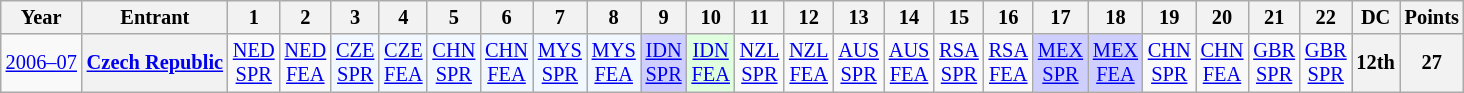<table class="wikitable" style="text-align:center; font-size:85%">
<tr>
<th>Year</th>
<th>Entrant</th>
<th>1</th>
<th>2</th>
<th>3</th>
<th>4</th>
<th>5</th>
<th>6</th>
<th>7</th>
<th>8</th>
<th>9</th>
<th>10</th>
<th>11</th>
<th>12</th>
<th>13</th>
<th>14</th>
<th>15</th>
<th>16</th>
<th>17</th>
<th>18</th>
<th>19</th>
<th>20</th>
<th>21</th>
<th>22</th>
<th>DC</th>
<th>Points</th>
</tr>
<tr>
<td nowrap><a href='#'>2006–07</a></td>
<th rowspan=3 nowrap><a href='#'>Czech Republic</a></th>
<td><a href='#'>NED<br>SPR</a></td>
<td><a href='#'>NED<br>FEA</a></td>
<td style="background:#F1F8FF;"><a href='#'>CZE<br>SPR</a><br></td>
<td style="background:#F1F8FF;"><a href='#'>CZE<br>FEA</a><br></td>
<td style="background:#F1F8FF;"><a href='#'>CHN<br>SPR</a><br></td>
<td style="background:#F1F8FF;"><a href='#'>CHN<br>FEA</a><br></td>
<td style="background:#F1F8FF;"><a href='#'>MYS<br>SPR</a><br></td>
<td style="background:#F1F8FF;"><a href='#'>MYS<br>FEA</a><br></td>
<td style="background:#CFCFFF;"><a href='#'>IDN<br>SPR</a><br></td>
<td style="background:#DFFFDF;"><a href='#'>IDN<br>FEA</a><br></td>
<td><a href='#'>NZL<br>SPR</a></td>
<td><a href='#'>NZL<br>FEA</a></td>
<td><a href='#'>AUS<br>SPR</a></td>
<td><a href='#'>AUS<br>FEA</a></td>
<td><a href='#'>RSA<br>SPR</a></td>
<td><a href='#'>RSA<br>FEA</a></td>
<td style="background:#CFCFFF;"><a href='#'>MEX<br>SPR</a><br></td>
<td style="background:#CFCFFF;"><a href='#'>MEX<br>FEA</a><br></td>
<td><a href='#'>CHN<br>SPR</a></td>
<td><a href='#'>CHN<br>FEA</a></td>
<td><a href='#'>GBR<br>SPR</a></td>
<td><a href='#'>GBR<br>SPR</a></td>
<th>12th</th>
<th>27</th>
</tr>
</table>
